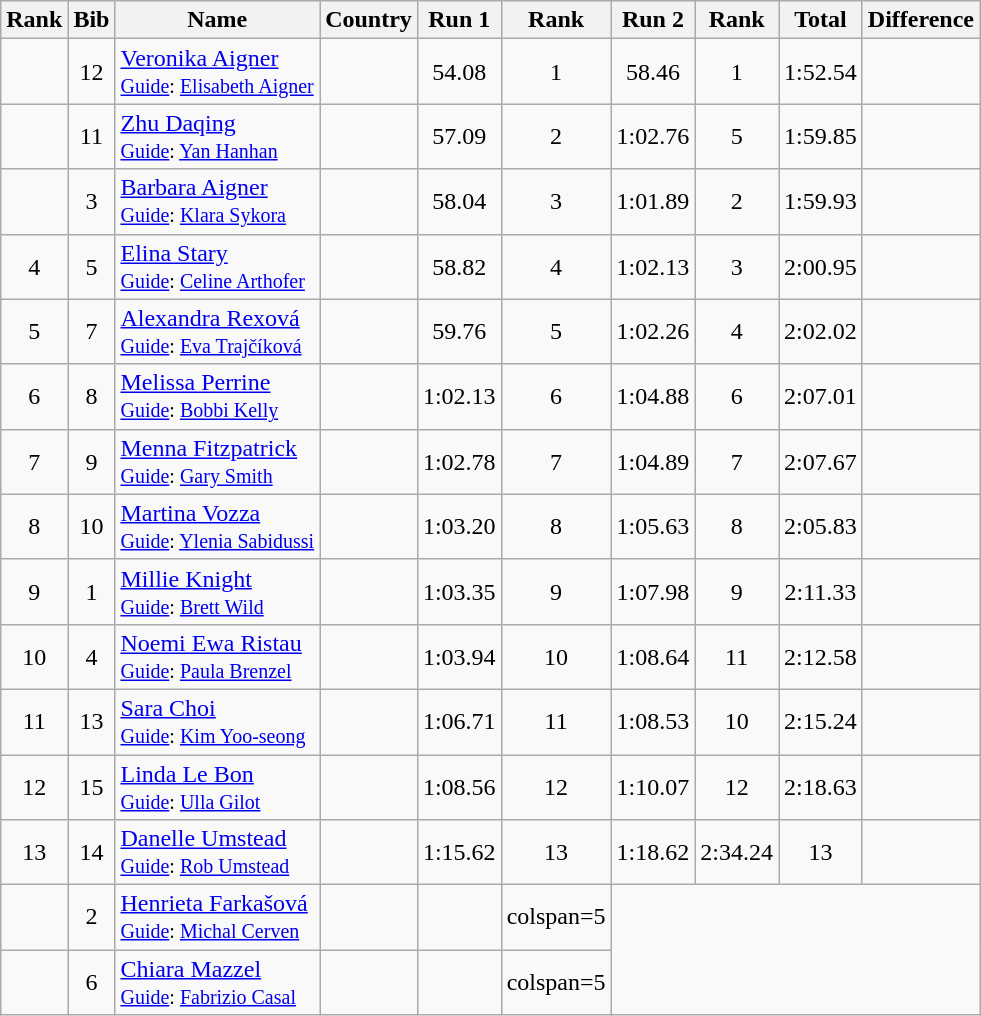<table class="wikitable sortable" style="text-align:center">
<tr>
<th>Rank</th>
<th>Bib</th>
<th>Name</th>
<th>Country</th>
<th>Run 1</th>
<th>Rank</th>
<th>Run 2</th>
<th>Rank</th>
<th>Total</th>
<th>Difference</th>
</tr>
<tr>
<td></td>
<td>12</td>
<td align="left"><a href='#'>Veronika Aigner</a><br><small><a href='#'>Guide</a>: <a href='#'>Elisabeth Aigner</a> </small></td>
<td align="left"></td>
<td>54.08</td>
<td>1</td>
<td>58.46</td>
<td>1</td>
<td>1:52.54</td>
<td></td>
</tr>
<tr>
<td></td>
<td>11</td>
<td align="left"><a href='#'>Zhu Daqing</a><br><small><a href='#'>Guide</a>: <a href='#'>Yan Hanhan</a> </small></td>
<td align="left"></td>
<td>57.09</td>
<td>2</td>
<td>1:02.76</td>
<td>5</td>
<td>1:59.85</td>
<td></td>
</tr>
<tr>
<td></td>
<td>3</td>
<td align="left"><a href='#'>Barbara Aigner</a><br><small><a href='#'>Guide</a>: <a href='#'>Klara Sykora</a> </small></td>
<td align="left"></td>
<td>58.04</td>
<td>3</td>
<td>1:01.89</td>
<td>2</td>
<td>1:59.93</td>
<td></td>
</tr>
<tr>
<td>4</td>
<td>5</td>
<td align="left"><a href='#'>Elina Stary</a><br><small><a href='#'>Guide</a>: <a href='#'>Celine Arthofer</a> </small></td>
<td align="left"></td>
<td>58.82</td>
<td>4</td>
<td>1:02.13</td>
<td>3</td>
<td>2:00.95</td>
<td></td>
</tr>
<tr>
<td>5</td>
<td>7</td>
<td align="left"><a href='#'>Alexandra Rexová</a><br><small><a href='#'>Guide</a>: <a href='#'>Eva Trajčíková</a> </small></td>
<td align="left"></td>
<td>59.76</td>
<td>5</td>
<td>1:02.26</td>
<td>4</td>
<td>2:02.02</td>
<td></td>
</tr>
<tr>
<td>6</td>
<td>8</td>
<td align="left"><a href='#'>Melissa Perrine</a><br><small><a href='#'>Guide</a>: <a href='#'>Bobbi Kelly</a> </small></td>
<td align="left"></td>
<td>1:02.13</td>
<td>6</td>
<td>1:04.88</td>
<td>6</td>
<td>2:07.01</td>
<td></td>
</tr>
<tr>
<td>7</td>
<td>9</td>
<td align="left"><a href='#'>Menna Fitzpatrick</a><br><small><a href='#'>Guide</a>: <a href='#'>Gary Smith</a> </small></td>
<td align="left"></td>
<td>1:02.78</td>
<td>7</td>
<td>1:04.89</td>
<td>7</td>
<td>2:07.67</td>
<td></td>
</tr>
<tr>
<td>8</td>
<td>10</td>
<td align="left"><a href='#'>Martina Vozza</a><br><small><a href='#'>Guide</a>: <a href='#'>Ylenia Sabidussi</a> </small></td>
<td align="left"></td>
<td>1:03.20</td>
<td>8</td>
<td>1:05.63</td>
<td>8</td>
<td>2:05.83</td>
<td></td>
</tr>
<tr>
<td>9</td>
<td>1</td>
<td align="left"><a href='#'>Millie Knight</a><br><small><a href='#'>Guide</a>: <a href='#'>Brett Wild</a> </small></td>
<td align="left"></td>
<td>1:03.35</td>
<td>9</td>
<td>1:07.98</td>
<td>9</td>
<td>2:11.33</td>
<td></td>
</tr>
<tr>
<td>10</td>
<td>4</td>
<td align="left"><a href='#'>Noemi Ewa Ristau</a><br><small><a href='#'>Guide</a>: <a href='#'>Paula Brenzel</a> </small></td>
<td align="left"></td>
<td>1:03.94</td>
<td>10</td>
<td>1:08.64</td>
<td>11</td>
<td>2:12.58</td>
<td></td>
</tr>
<tr>
<td>11</td>
<td>13</td>
<td align="left"><a href='#'>Sara Choi</a><br><small><a href='#'>Guide</a>: <a href='#'>Kim Yoo-seong</a> </small></td>
<td align="left"></td>
<td>1:06.71</td>
<td>11</td>
<td>1:08.53</td>
<td>10</td>
<td>2:15.24</td>
<td></td>
</tr>
<tr>
<td>12</td>
<td>15</td>
<td align="left"><a href='#'>Linda Le Bon</a><br><small><a href='#'>Guide</a>: <a href='#'>Ulla Gilot</a> </small></td>
<td align="left"></td>
<td>1:08.56</td>
<td>12</td>
<td>1:10.07</td>
<td>12</td>
<td>2:18.63</td>
<td></td>
</tr>
<tr>
<td>13</td>
<td>14</td>
<td align="left"><a href='#'>Danelle Umstead</a><br><small><a href='#'>Guide</a>: <a href='#'>Rob Umstead</a> </small></td>
<td align="left"></td>
<td>1:15.62</td>
<td>13</td>
<td>1:18.62</td>
<td>2:34.24</td>
<td>13</td>
<td></td>
</tr>
<tr>
<td></td>
<td>2</td>
<td align="left"><a href='#'>Henrieta Farkašová</a><br><small><a href='#'>Guide</a>: <a href='#'>Michal Cerven</a> </small></td>
<td align="left"></td>
<td></td>
<td>colspan=5 </td>
</tr>
<tr>
<td></td>
<td>6</td>
<td align="left"><a href='#'>Chiara Mazzel</a><br><small><a href='#'>Guide</a>: <a href='#'>Fabrizio Casal</a> </small></td>
<td align="left"></td>
<td></td>
<td>colspan=5 </td>
</tr>
</table>
